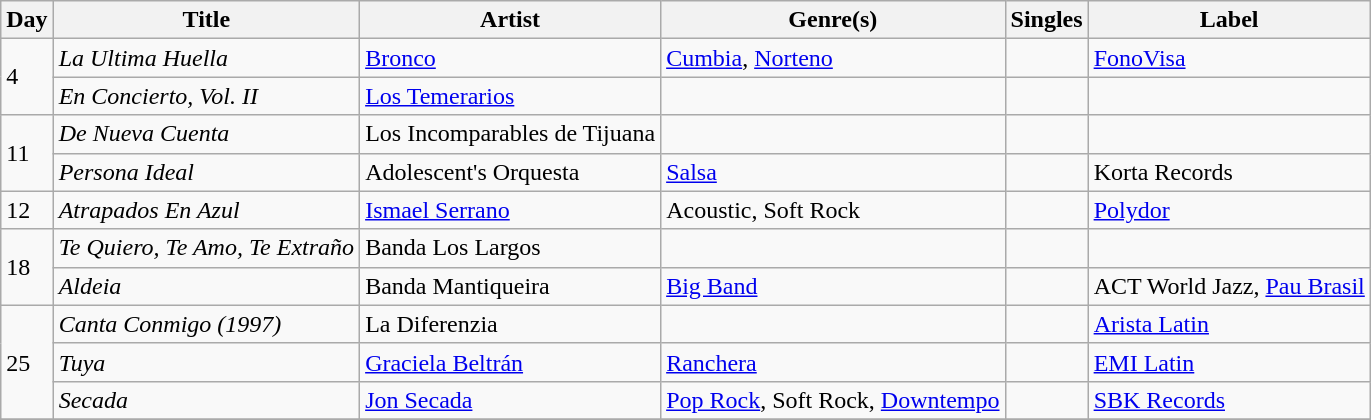<table class="wikitable sortable" style="text-align: left;">
<tr>
<th>Day</th>
<th>Title</th>
<th>Artist</th>
<th>Genre(s)</th>
<th>Singles</th>
<th>Label</th>
</tr>
<tr>
<td rowspan="2">4</td>
<td><em>La Ultima Huella</em></td>
<td><a href='#'>Bronco</a></td>
<td><a href='#'>Cumbia</a>, <a href='#'>Norteno</a></td>
<td></td>
<td><a href='#'>FonoVisa</a></td>
</tr>
<tr>
<td><em>En Concierto, Vol. II</em></td>
<td><a href='#'>Los Temerarios</a></td>
<td></td>
<td></td>
<td></td>
</tr>
<tr>
<td rowspan="2">11</td>
<td><em>De Nueva Cuenta</em></td>
<td>Los Incomparables de Tijuana</td>
<td></td>
<td></td>
<td></td>
</tr>
<tr>
<td><em>Persona Ideal</em></td>
<td>Adolescent's Orquesta</td>
<td><a href='#'>Salsa</a></td>
<td></td>
<td>Korta Records</td>
</tr>
<tr>
<td>12</td>
<td><em>Atrapados En Azul</em></td>
<td><a href='#'>Ismael Serrano</a></td>
<td>Acoustic, Soft Rock</td>
<td></td>
<td><a href='#'>Polydor</a></td>
</tr>
<tr>
<td rowspan="2">18</td>
<td><em>Te Quiero, Te Amo, Te Extraño</em></td>
<td>Banda Los Largos</td>
<td></td>
<td></td>
<td></td>
</tr>
<tr>
<td><em>Aldeia</em></td>
<td>Banda Mantiqueira</td>
<td><a href='#'>Big Band</a></td>
<td></td>
<td>ACT World Jazz, <a href='#'>Pau Brasil</a></td>
</tr>
<tr>
<td rowspan="3">25</td>
<td><em>Canta Conmigo (1997)</em></td>
<td>La Diferenzia</td>
<td></td>
<td></td>
<td><a href='#'>Arista Latin</a></td>
</tr>
<tr>
<td><em>Tuya</em></td>
<td><a href='#'>Graciela Beltrán</a></td>
<td><a href='#'>Ranchera</a></td>
<td></td>
<td><a href='#'>EMI Latin</a></td>
</tr>
<tr>
<td><em>Secada</em></td>
<td><a href='#'>Jon Secada</a></td>
<td><a href='#'>Pop Rock</a>, Soft Rock, <a href='#'>Downtempo</a></td>
<td></td>
<td><a href='#'>SBK Records</a></td>
</tr>
<tr>
</tr>
</table>
